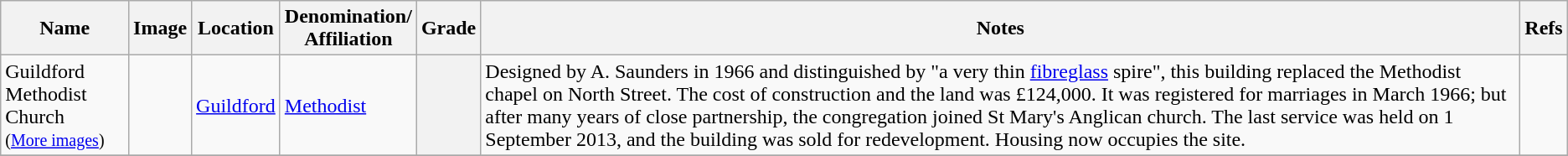<table class="wikitable sortable">
<tr>
<th align="center">Name</th>
<th align="center" class="unsortable">Image</th>
<th align="center">Location</th>
<th align="center">Denomination/<br>Affiliation</th>
<th align="center">Grade</th>
<th align="center" class="unsortable">Notes</th>
<th align="center" class="unsortable">Refs</th>
</tr>
<tr>
<td>Guildford Methodist Church<br><small>(<a href='#'>More images</a>)</small></td>
<td></td>
<td><a href='#'>Guildford</a><br></td>
<td><a href='#'>Methodist</a></td>
<th align="center"></th>
<td>Designed by A. Saunders in 1966 and distinguished by "a very thin <a href='#'>fibreglass</a> spire", this building replaced the Methodist chapel on North Street.  The cost of construction and the land was £124,000.  It was registered for marriages in March 1966; but after many years of close partnership, the congregation joined St Mary's Anglican church.  The last service was held on 1 September 2013, and the building was sold for redevelopment.  Housing now occupies the site.</td>
<td><br><br></td>
</tr>
<tr>
</tr>
</table>
